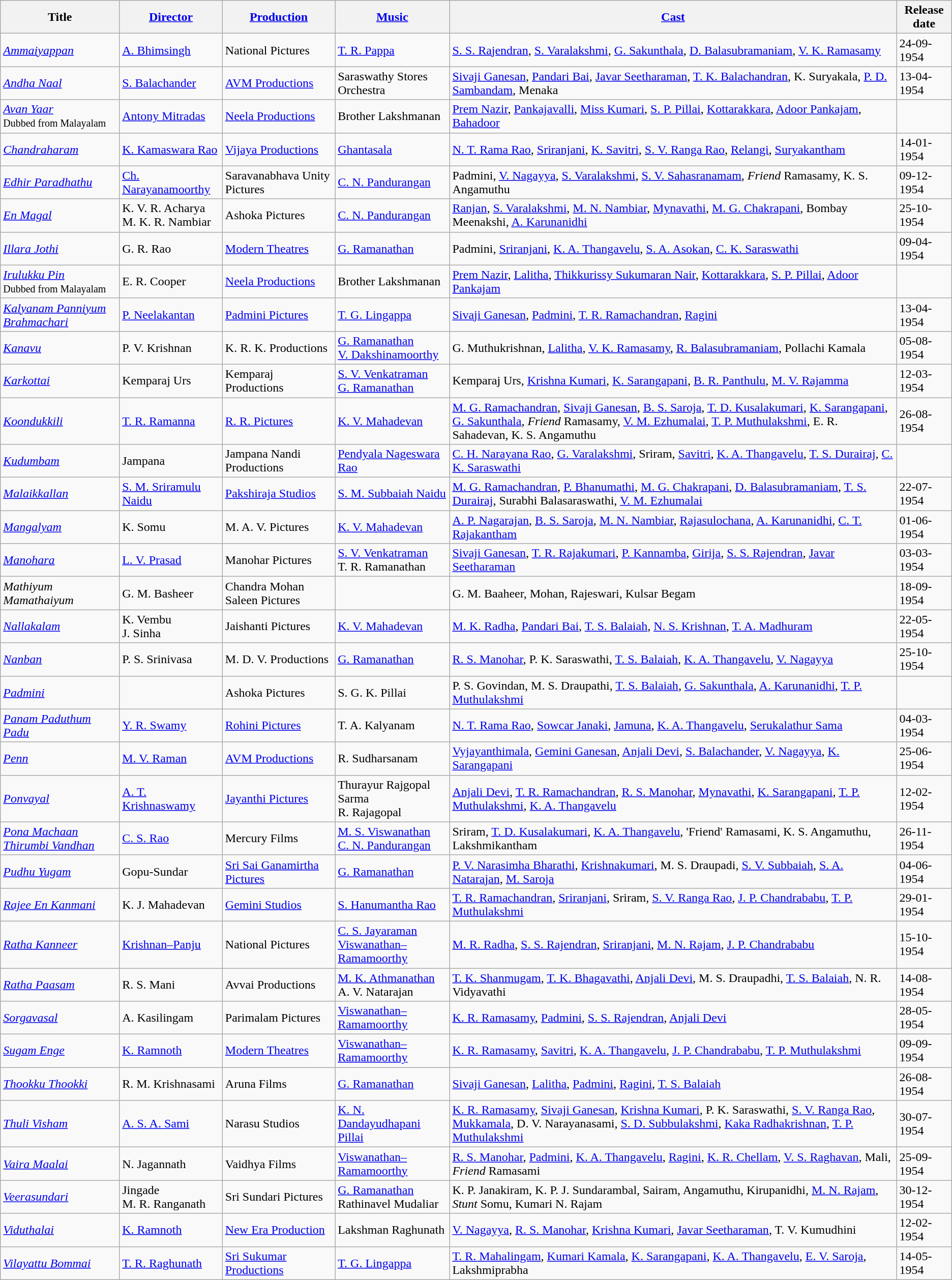<table class="wikitable">
<tr>
<th>Title</th>
<th><a href='#'>Director</a></th>
<th><a href='#'>Production</a></th>
<th><a href='#'>Music</a></th>
<th><a href='#'>Cast</a></th>
<th>Release date</th>
</tr>
<tr --->
<td><em><a href='#'>Ammaiyappan</a></em></td>
<td><a href='#'>A. Bhimsingh</a></td>
<td>National Pictures</td>
<td><a href='#'>T. R. Pappa</a></td>
<td><a href='#'>S. S. Rajendran</a>, <a href='#'>S. Varalakshmi</a>, <a href='#'>G. Sakunthala</a>, <a href='#'>D. Balasubramaniam</a>, <a href='#'>V. K. Ramasamy</a></td>
<td>24-09-1954</td>
</tr>
<tr --->
<td><em><a href='#'>Andha Naal</a></em></td>
<td><a href='#'>S. Balachander</a></td>
<td><a href='#'>AVM Productions</a></td>
<td>Saraswathy Stores Orchestra</td>
<td><a href='#'>Sivaji Ganesan</a>, <a href='#'>Pandari Bai</a>, <a href='#'>Javar Seetharaman</a>, <a href='#'>T. K. Balachandran</a>, K. Suryakala, <a href='#'>P. D. Sambandam</a>, Menaka</td>
<td>13-04-1954</td>
</tr>
<tr --->
<td><em><a href='#'>Avan Yaar</a></em><br><small>Dubbed from Malayalam</small></td>
<td><a href='#'>Antony Mitradas</a></td>
<td><a href='#'>Neela Productions</a></td>
<td>Brother Lakshmanan</td>
<td><a href='#'>Prem Nazir</a>, <a href='#'>Pankajavalli</a>, <a href='#'>Miss Kumari</a>, <a href='#'>S. P. Pillai</a>, <a href='#'>Kottarakkara</a>, <a href='#'>Adoor Pankajam</a>, <a href='#'>Bahadoor</a></td>
<td></td>
</tr>
<tr --->
<td><em><a href='#'>Chandraharam</a></em></td>
<td><a href='#'>K. Kamaswara Rao</a></td>
<td><a href='#'>Vijaya Productions</a></td>
<td><a href='#'>Ghantasala</a></td>
<td><a href='#'>N. T. Rama Rao</a>, <a href='#'>Sriranjani</a>, <a href='#'>K. Savitri</a>, <a href='#'>S. V. Ranga Rao</a>, <a href='#'>Relangi</a>, <a href='#'>Suryakantham</a></td>
<td>14-01-1954</td>
</tr>
<tr --->
<td><em><a href='#'>Edhir Paradhathu</a></em></td>
<td><a href='#'>Ch. Narayanamoorthy</a></td>
<td>Saravanabhava Unity Pictures</td>
<td><a href='#'>C. N. Pandurangan</a></td>
<td>Padmini, <a href='#'>V. Nagayya</a>, <a href='#'>S. Varalakshmi</a>, <a href='#'>S. V. Sahasranamam</a>, <em>Friend</em> Ramasamy, K. S. Angamuthu</td>
<td>09-12-1954</td>
</tr>
<tr --->
<td><em><a href='#'>En Magal</a></em></td>
<td>K. V. R. Acharya<br>M. K. R. Nambiar</td>
<td>Ashoka Pictures</td>
<td><a href='#'>C. N. Pandurangan</a></td>
<td><a href='#'>Ranjan</a>, <a href='#'>S. Varalakshmi</a>, <a href='#'>M. N. Nambiar</a>, <a href='#'>Mynavathi</a>, <a href='#'>M. G. Chakrapani</a>, Bombay Meenakshi, <a href='#'>A. Karunanidhi</a></td>
<td>25-10-1954</td>
</tr>
<tr --->
<td><em><a href='#'>Illara Jothi</a></em></td>
<td>G. R. Rao</td>
<td><a href='#'>Modern Theatres</a></td>
<td><a href='#'>G. Ramanathan</a></td>
<td>Padmini, <a href='#'>Sriranjani</a>, <a href='#'>K. A. Thangavelu</a>, <a href='#'>S. A. Asokan</a>, <a href='#'>C. K. Saraswathi</a></td>
<td>09-04-1954</td>
</tr>
<tr --->
<td><em><a href='#'>Irulukku Pin</a></em><br><small>Dubbed from Malayalam</small></td>
<td>E. R. Cooper</td>
<td><a href='#'>Neela Productions</a></td>
<td>Brother Lakshmanan</td>
<td><a href='#'>Prem Nazir</a>, <a href='#'>Lalitha</a>, <a href='#'>Thikkurissy Sukumaran Nair</a>, <a href='#'>Kottarakkara</a>, <a href='#'>S. P. Pillai</a>, <a href='#'>Adoor Pankajam</a></td>
<td></td>
</tr>
<tr --->
<td><em><a href='#'>Kalyanam Panniyum Brahmachari</a></em></td>
<td><a href='#'>P. Neelakantan</a></td>
<td><a href='#'>Padmini Pictures</a></td>
<td><a href='#'>T. G. Lingappa</a></td>
<td><a href='#'>Sivaji Ganesan</a>, <a href='#'>Padmini</a>, <a href='#'>T. R. Ramachandran</a>, <a href='#'>Ragini</a></td>
<td>13-04-1954</td>
</tr>
<tr --->
<td><em><a href='#'>Kanavu</a></em></td>
<td>P. V. Krishnan</td>
<td>K. R. K. Productions</td>
<td><a href='#'>G. Ramanathan</a><br><a href='#'>V. Dakshinamoorthy</a></td>
<td>G. Muthukrishnan, <a href='#'>Lalitha</a>, <a href='#'>V. K. Ramasamy</a>, <a href='#'>R. Balasubramaniam</a>, Pollachi Kamala</td>
<td>05-08-1954</td>
</tr>
<tr --->
<td><em><a href='#'>Karkottai</a></em></td>
<td>Kemparaj Urs</td>
<td>Kemparaj Productions</td>
<td><a href='#'>S. V. Venkatraman</a><br><a href='#'>G. Ramanathan</a></td>
<td>Kemparaj Urs, <a href='#'>Krishna Kumari</a>, <a href='#'>K. Sarangapani</a>, <a href='#'>B. R. Panthulu</a>, <a href='#'>M. V. Rajamma</a></td>
<td>12-03-1954</td>
</tr>
<tr --->
<td><em><a href='#'>Koondukkili</a></em></td>
<td><a href='#'>T. R. Ramanna</a></td>
<td><a href='#'>R. R. Pictures</a></td>
<td><a href='#'>K. V. Mahadevan</a></td>
<td><a href='#'>M. G. Ramachandran</a>, <a href='#'>Sivaji Ganesan</a>, <a href='#'>B. S. Saroja</a>, <a href='#'>T. D. Kusalakumari</a>, <a href='#'>K. Sarangapani</a>, <a href='#'>G. Sakunthala</a>, <em>Friend</em> Ramasamy, <a href='#'>V. M. Ezhumalai</a>, <a href='#'>T. P. Muthulakshmi</a>, E. R. Sahadevan, K. S. Angamuthu</td>
<td>26-08-1954</td>
</tr>
<tr --->
<td><em><a href='#'>Kudumbam</a></em></td>
<td>Jampana</td>
<td>Jampana Nandi Productions</td>
<td><a href='#'>Pendyala Nageswara Rao</a></td>
<td><a href='#'>C. H. Narayana Rao</a>, <a href='#'>G. Varalakshmi</a>, Sriram, <a href='#'>Savitri</a>, <a href='#'>K. A. Thangavelu</a>, <a href='#'>T. S. Durairaj</a>, <a href='#'>C. K. Saraswathi</a></td>
<td></td>
</tr>
<tr --->
<td><em><a href='#'>Malaikkallan</a></em></td>
<td><a href='#'>S. M. Sriramulu Naidu</a></td>
<td><a href='#'>Pakshiraja Studios</a></td>
<td><a href='#'>S. M. Subbaiah Naidu</a></td>
<td><a href='#'>M. G. Ramachandran</a>, <a href='#'>P. Bhanumathi</a>, <a href='#'>M. G. Chakrapani</a>, <a href='#'>D. Balasubramaniam</a>, <a href='#'>T. S. Durairaj</a>, Surabhi Balasaraswathi, <a href='#'>V. M. Ezhumalai</a></td>
<td>22-07-1954</td>
</tr>
<tr --->
<td><em><a href='#'>Mangalyam</a></em></td>
<td>K. Somu</td>
<td>M. A. V. Pictures</td>
<td><a href='#'>K. V. Mahadevan</a></td>
<td><a href='#'>A. P. Nagarajan</a>, <a href='#'>B. S. Saroja</a>, <a href='#'>M. N. Nambiar</a>, <a href='#'>Rajasulochana</a>, <a href='#'>A. Karunanidhi</a>, <a href='#'>C. T. Rajakantham</a></td>
<td>01-06-1954</td>
</tr>
<tr --->
<td><em><a href='#'>Manohara</a></em></td>
<td><a href='#'>L. V. Prasad</a></td>
<td>Manohar Pictures</td>
<td><a href='#'>S. V. Venkatraman</a><br>T. R. Ramanathan</td>
<td><a href='#'>Sivaji Ganesan</a>, <a href='#'>T. R. Rajakumari</a>, <a href='#'>P. Kannamba</a>, <a href='#'>Girija</a>, <a href='#'>S. S. Rajendran</a>, <a href='#'>Javar Seetharaman</a></td>
<td>03-03-1954</td>
</tr>
<tr --->
<td><em>Mathiyum Mamathaiyum</em></td>
<td>G. M. Basheer</td>
<td>Chandra Mohan Saleen Pictures</td>
<td></td>
<td>G. M. Baaheer, Mohan, Rajeswari, Kulsar Begam</td>
<td>18-09-1954</td>
</tr>
<tr --->
<td><em><a href='#'>Nallakalam</a></em></td>
<td>K. Vembu<br>J. Sinha</td>
<td>Jaishanti Pictures</td>
<td><a href='#'>K. V. Mahadevan</a></td>
<td><a href='#'>M. K. Radha</a>, <a href='#'>Pandari Bai</a>, <a href='#'>T. S. Balaiah</a>, <a href='#'>N. S. Krishnan</a>, <a href='#'>T. A. Madhuram</a></td>
<td>22-05-1954</td>
</tr>
<tr --->
<td><em><a href='#'>Nanban</a></em></td>
<td>P. S. Srinivasa</td>
<td>M. D. V. Productions</td>
<td><a href='#'>G. Ramanathan</a></td>
<td><a href='#'>R. S. Manohar</a>, P. K. Saraswathi, <a href='#'>T. S. Balaiah</a>, <a href='#'>K. A. Thangavelu</a>, <a href='#'>V. Nagayya</a></td>
<td>25-10-1954</td>
</tr>
<tr --->
<td><em><a href='#'>Padmini</a></em></td>
<td></td>
<td>Ashoka Pictures</td>
<td>S. G. K. Pillai</td>
<td>P. S. Govindan, M. S. Draupathi, <a href='#'>T. S. Balaiah</a>, <a href='#'>G. Sakunthala</a>, <a href='#'>A. Karunanidhi</a>, <a href='#'>T. P. Muthulakshmi</a></td>
<td></td>
</tr>
<tr --->
<td><em><a href='#'>Panam Paduthum Padu</a></em></td>
<td><a href='#'>Y. R. Swamy</a></td>
<td><a href='#'>Rohini Pictures</a></td>
<td>T. A. Kalyanam</td>
<td><a href='#'>N. T. Rama Rao</a>, <a href='#'>Sowcar Janaki</a>, <a href='#'>Jamuna</a>, <a href='#'>K. A. Thangavelu</a>, <a href='#'>Serukalathur Sama</a></td>
<td>04-03-1954</td>
</tr>
<tr --->
<td><em><a href='#'>Penn</a></em></td>
<td><a href='#'>M. V. Raman</a></td>
<td><a href='#'>AVM Productions</a></td>
<td>R. Sudharsanam</td>
<td><a href='#'>Vyjayanthimala</a>, <a href='#'>Gemini Ganesan</a>, <a href='#'>Anjali Devi</a>, <a href='#'>S. Balachander</a>, <a href='#'>V. Nagayya</a>, <a href='#'>K. Sarangapani</a></td>
<td>25-06-1954</td>
</tr>
<tr --->
<td><em><a href='#'>Ponvayal</a></em></td>
<td><a href='#'>A. T. Krishnaswamy</a></td>
<td><a href='#'>Jayanthi Pictures</a></td>
<td>Thurayur Rajgopal Sarma<br>R. Rajagopal</td>
<td><a href='#'>Anjali Devi</a>, <a href='#'>T. R. Ramachandran</a>, <a href='#'>R. S. Manohar</a>, <a href='#'>Mynavathi</a>, <a href='#'>K. Sarangapani</a>, <a href='#'>T. P. Muthulakshmi</a>, <a href='#'>K. A. Thangavelu</a></td>
<td>12-02-1954</td>
</tr>
<tr --->
<td><em><a href='#'>Pona Machaan Thirumbi Vandhan</a></em></td>
<td><a href='#'>C. S. Rao</a></td>
<td>Mercury Films</td>
<td><a href='#'>M. S. Viswanathan</a><br><a href='#'>C. N. Pandurangan</a></td>
<td>Sriram, <a href='#'>T. D. Kusalakumari</a>, <a href='#'>K. A. Thangavelu</a>, 'Friend' Ramasami, K. S. Angamuthu, Lakshmikantham</td>
<td>26-11-1954</td>
</tr>
<tr --->
<td><em><a href='#'>Pudhu Yugam</a></em></td>
<td>Gopu-Sundar</td>
<td><a href='#'>Sri Sai Ganamirtha Pictures</a></td>
<td><a href='#'>G. Ramanathan</a></td>
<td><a href='#'>P. V. Narasimha Bharathi</a>, <a href='#'>Krishnakumari</a>, M. S. Draupadi, <a href='#'>S. V. Subbaiah</a>, <a href='#'>S. A. Natarajan</a>, <a href='#'>M. Saroja</a></td>
<td>04-06-1954</td>
</tr>
<tr --->
<td><em><a href='#'>Rajee En Kanmani</a></em></td>
<td>K. J. Mahadevan</td>
<td><a href='#'>Gemini Studios</a></td>
<td><a href='#'>S. Hanumantha Rao</a></td>
<td><a href='#'>T. R. Ramachandran</a>, <a href='#'>Sriranjani</a>, Sriram, <a href='#'>S. V. Ranga Rao</a>, <a href='#'>J. P. Chandrababu</a>, <a href='#'>T. P. Muthulakshmi</a></td>
<td>29-01-1954</td>
</tr>
<tr --->
<td><em><a href='#'>Ratha Kanneer</a></em></td>
<td><a href='#'>Krishnan–Panju</a></td>
<td>National Pictures</td>
<td><a href='#'>C. S. Jayaraman</a><br><a href='#'>Viswanathan–Ramamoorthy</a></td>
<td><a href='#'>M. R. Radha</a>, <a href='#'>S. S. Rajendran</a>, <a href='#'>Sriranjani</a>, <a href='#'>M. N. Rajam</a>, <a href='#'>J. P. Chandrababu</a></td>
<td>15-10-1954</td>
</tr>
<tr --->
<td><em><a href='#'>Ratha Paasam</a></em></td>
<td>R. S. Mani</td>
<td>Avvai Productions</td>
<td><a href='#'>M. K. Athmanathan</a><br>A. V. Natarajan</td>
<td><a href='#'>T. K. Shanmugam</a>, <a href='#'>T. K. Bhagavathi</a>, <a href='#'>Anjali Devi</a>, M. S. Draupadhi, <a href='#'>T. S. Balaiah</a>, N. R. Vidyavathi</td>
<td>14-08-1954</td>
</tr>
<tr --->
<td><em><a href='#'>Sorgavasal</a></em></td>
<td>A. Kasilingam</td>
<td>Parimalam Pictures</td>
<td><a href='#'>Viswanathan–Ramamoorthy</a></td>
<td><a href='#'>K. R. Ramasamy</a>, <a href='#'>Padmini</a>, <a href='#'>S. S. Rajendran</a>, <a href='#'>Anjali Devi</a></td>
<td>28-05-1954</td>
</tr>
<tr --->
<td><em><a href='#'>Sugam Enge</a></em></td>
<td><a href='#'>K. Ramnoth</a></td>
<td><a href='#'>Modern Theatres</a></td>
<td><a href='#'>Viswanathan–Ramamoorthy</a></td>
<td><a href='#'>K. R. Ramasamy</a>, <a href='#'>Savitri</a>, <a href='#'>K. A. Thangavelu</a>, <a href='#'>J. P. Chandrababu</a>, <a href='#'>T. P. Muthulakshmi</a></td>
<td>09-09-1954</td>
</tr>
<tr --->
<td><em><a href='#'>Thookku Thookki</a></em></td>
<td>R. M. Krishnasami</td>
<td>Aruna Films</td>
<td><a href='#'>G. Ramanathan</a></td>
<td><a href='#'>Sivaji Ganesan</a>, <a href='#'>Lalitha</a>, <a href='#'>Padmini</a>, <a href='#'>Ragini</a>, <a href='#'>T. S. Balaiah</a></td>
<td>26-08-1954</td>
</tr>
<tr --->
<td><em><a href='#'>Thuli Visham</a></em></td>
<td><a href='#'>A. S. A. Sami</a></td>
<td>Narasu Studios</td>
<td><a href='#'>K. N. Dandayudhapani Pillai</a></td>
<td><a href='#'>K. R. Ramasamy</a>, <a href='#'>Sivaji Ganesan</a>, <a href='#'>Krishna Kumari</a>, P. K. Saraswathi, <a href='#'>S. V. Ranga Rao</a>, <a href='#'>Mukkamala</a>, D. V. Narayanasami, <a href='#'>S. D. Subbulakshmi</a>, <a href='#'>Kaka Radhakrishnan</a>, <a href='#'>T. P. Muthulakshmi</a></td>
<td>30-07-1954</td>
</tr>
<tr --->
<td><em><a href='#'>Vaira Maalai</a></em></td>
<td>N. Jagannath</td>
<td>Vaidhya Films</td>
<td><a href='#'>Viswanathan–Ramamoorthy</a></td>
<td><a href='#'>R. S. Manohar</a>, <a href='#'>Padmini</a>, <a href='#'>K. A. Thangavelu</a>, <a href='#'>Ragini</a>, <a href='#'>K. R. Chellam</a>, <a href='#'>V. S. Raghavan</a>, Mali, <em>Friend</em> Ramasami</td>
<td>25-09-1954</td>
</tr>
<tr>
<td><em><a href='#'>Veerasundari</a></em></td>
<td>Jingade<br>M. R. Ranganath</td>
<td>Sri Sundari Pictures</td>
<td><a href='#'>G. Ramanathan</a><br>Rathinavel Mudaliar</td>
<td>K. P. Janakiram, K. P. J. Sundarambal, Sairam, Angamuthu, Kirupanidhi, <a href='#'>M. N. Rajam</a>, <em>Stunt</em> Somu, Kumari N. Rajam</td>
<td>30-12-1954</td>
</tr>
<tr --->
<td><em><a href='#'>Viduthalai</a></em></td>
<td><a href='#'>K. Ramnoth</a></td>
<td><a href='#'>New Era Production</a></td>
<td>Lakshman Raghunath</td>
<td><a href='#'>V. Nagayya</a>, <a href='#'>R. S. Manohar</a>, <a href='#'>Krishna Kumari</a>, <a href='#'>Javar Seetharaman</a>, T. V. Kumudhini</td>
<td>12-02-1954</td>
</tr>
<tr --->
<td><em><a href='#'>Vilayattu Bommai</a></em></td>
<td><a href='#'>T. R. Raghunath</a></td>
<td><a href='#'>Sri Sukumar Productions</a></td>
<td><a href='#'>T. G. Lingappa</a></td>
<td><a href='#'>T. R. Mahalingam</a>, <a href='#'>Kumari Kamala</a>, <a href='#'>K. Sarangapani</a>, <a href='#'>K. A. Thangavelu</a>, <a href='#'>E. V. Saroja</a>, Lakshmiprabha</td>
<td>14-05-1954</td>
</tr>
</table>
